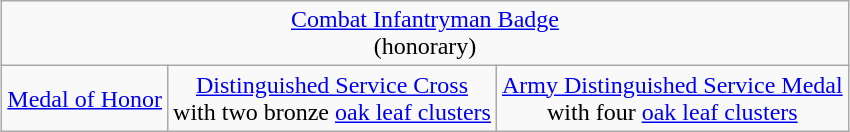<table class="wikitable" style="margin-left: auto; margin-right: auto; text-align: center; margin-bottom: -1px;">
<tr>
<td colspan="6"><a href='#'>Combat Infantryman Badge</a><br>(honorary)</td>
</tr>
<tr>
<td><a href='#'>Medal of Honor</a></td>
<td><a href='#'>Distinguished Service Cross</a><br>with two bronze <a href='#'>oak leaf clusters</a></td>
<td><a href='#'>Army Distinguished Service Medal</a><br>with four <a href='#'>oak leaf clusters</a></td>
</tr>
</table>
